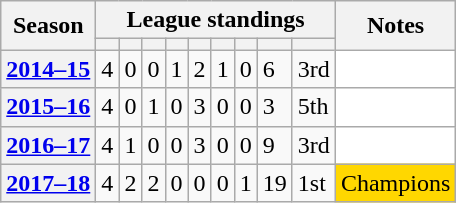<table class="wikitable sortable">
<tr>
<th scope="col" rowspan="2">Season</th>
<th scope="col" colspan="9">League standings</th>
<th scope="col" rowspan="2">Notes</th>
</tr>
<tr>
<th scope="col"></th>
<th scope="col"></th>
<th scope="col"></th>
<th scope="col"></th>
<th scope="col"></th>
<th scope="col"></th>
<th scope="col"></th>
<th scope="col"></th>
<th scope="col"></th>
</tr>
<tr>
<th scope="row"><a href='#'>2014–15</a></th>
<td>4</td>
<td>0</td>
<td>0</td>
<td>1</td>
<td>2</td>
<td>1</td>
<td>0</td>
<td>6</td>
<td>3rd</td>
<td style="background: white;"></td>
</tr>
<tr>
<th scope="row"><a href='#'>2015–16</a></th>
<td>4</td>
<td>0</td>
<td>1</td>
<td>0</td>
<td>3</td>
<td>0</td>
<td>0</td>
<td>3</td>
<td>5th</td>
<td style="background: white;"></td>
</tr>
<tr>
<th scope="row"><a href='#'>2016–17</a></th>
<td>4</td>
<td>1</td>
<td>0</td>
<td>0</td>
<td>3</td>
<td>0</td>
<td>0</td>
<td>9</td>
<td>3rd</td>
<td style="background: white;"></td>
</tr>
<tr>
<th scope="row"><a href='#'>2017–18</a></th>
<td>4</td>
<td>2</td>
<td>2</td>
<td>0</td>
<td>0</td>
<td>0</td>
<td>1</td>
<td>19</td>
<td>1st</td>
<td style="background: gold;">Champions</td>
</tr>
</table>
